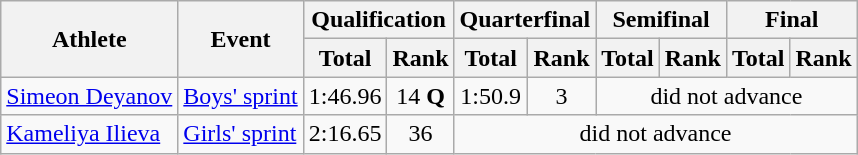<table class="wikitable">
<tr>
<th rowspan="2">Athlete</th>
<th rowspan="2">Event</th>
<th colspan="2">Qualification</th>
<th colspan="2">Quarterfinal</th>
<th colspan="2">Semifinal</th>
<th colspan="2">Final</th>
</tr>
<tr>
<th>Total</th>
<th>Rank</th>
<th>Total</th>
<th>Rank</th>
<th>Total</th>
<th>Rank</th>
<th>Total</th>
<th>Rank</th>
</tr>
<tr>
<td><a href='#'>Simeon Deyanov</a></td>
<td><a href='#'>Boys' sprint</a></td>
<td align="center">1:46.96</td>
<td align="center">14 <strong>Q</strong></td>
<td align="center">1:50.9</td>
<td align="center">3</td>
<td align="center" colspan=4>did not advance</td>
</tr>
<tr>
<td><a href='#'>Kameliya Ilieva</a></td>
<td><a href='#'>Girls' sprint</a></td>
<td align="center">2:16.65</td>
<td align="center">36</td>
<td align="center" colspan=6>did not advance</td>
</tr>
</table>
